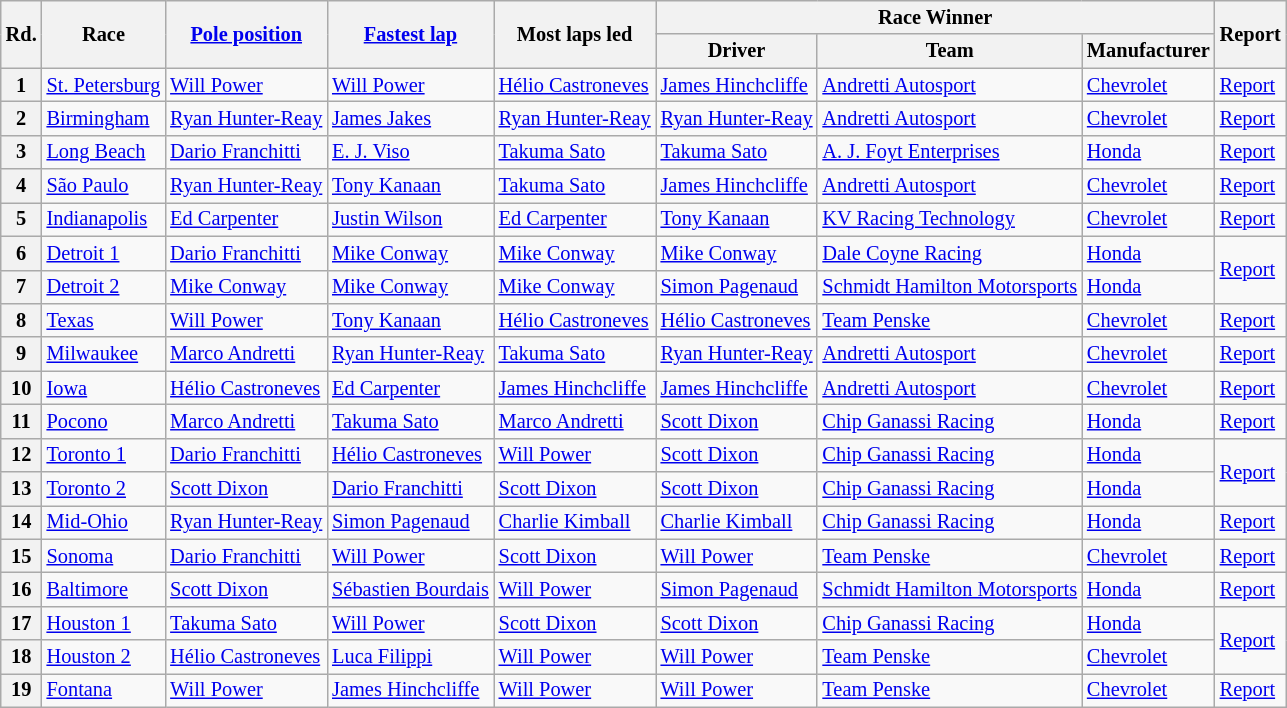<table class="wikitable" style="font-size: 85%; white-space: nowrap;">
<tr>
<th rowspan="2">Rd.</th>
<th rowspan="2">Race</th>
<th rowspan="2"><a href='#'>Pole position</a></th>
<th rowspan="2"><a href='#'>Fastest lap</a></th>
<th rowspan="2">Most laps led</th>
<th colspan="3">Race Winner</th>
<th rowspan="2">Report</th>
</tr>
<tr>
<th>Driver</th>
<th>Team</th>
<th>Manufacturer</th>
</tr>
<tr>
<th>1</th>
<td><a href='#'>St. Petersburg</a></td>
<td> <a href='#'>Will Power</a></td>
<td> <a href='#'>Will Power</a></td>
<td> <a href='#'>Hélio Castroneves</a></td>
<td> <a href='#'>James Hinchcliffe</a></td>
<td><a href='#'>Andretti Autosport</a></td>
<td><a href='#'>Chevrolet</a></td>
<td><a href='#'>Report</a></td>
</tr>
<tr>
<th>2</th>
<td><a href='#'>Birmingham</a></td>
<td> <a href='#'>Ryan Hunter-Reay</a></td>
<td> <a href='#'>James Jakes</a></td>
<td> <a href='#'>Ryan Hunter-Reay</a></td>
<td> <a href='#'>Ryan Hunter-Reay</a></td>
<td><a href='#'>Andretti Autosport</a></td>
<td><a href='#'>Chevrolet</a></td>
<td><a href='#'>Report</a></td>
</tr>
<tr>
<th>3</th>
<td><a href='#'>Long Beach</a></td>
<td> <a href='#'>Dario Franchitti</a></td>
<td> <a href='#'>E. J. Viso</a></td>
<td> <a href='#'>Takuma Sato</a></td>
<td> <a href='#'>Takuma Sato</a></td>
<td><a href='#'>A. J. Foyt Enterprises</a></td>
<td><a href='#'>Honda</a></td>
<td><a href='#'>Report</a></td>
</tr>
<tr>
<th>4</th>
<td><a href='#'>São Paulo</a></td>
<td> <a href='#'>Ryan Hunter-Reay</a></td>
<td> <a href='#'>Tony Kanaan</a></td>
<td> <a href='#'>Takuma Sato</a></td>
<td> <a href='#'>James Hinchcliffe</a></td>
<td><a href='#'>Andretti Autosport</a></td>
<td><a href='#'>Chevrolet</a></td>
<td><a href='#'>Report</a></td>
</tr>
<tr>
<th>5</th>
<td><a href='#'>Indianapolis</a></td>
<td> <a href='#'>Ed Carpenter</a></td>
<td> <a href='#'>Justin Wilson</a></td>
<td> <a href='#'>Ed Carpenter</a></td>
<td> <a href='#'>Tony Kanaan</a></td>
<td><a href='#'>KV Racing Technology</a></td>
<td><a href='#'>Chevrolet</a></td>
<td><a href='#'>Report</a></td>
</tr>
<tr>
<th>6</th>
<td><a href='#'>Detroit 1</a></td>
<td> <a href='#'>Dario Franchitti</a></td>
<td> <a href='#'>Mike Conway</a></td>
<td> <a href='#'>Mike Conway</a></td>
<td> <a href='#'>Mike Conway</a></td>
<td><a href='#'>Dale Coyne Racing</a></td>
<td><a href='#'>Honda</a></td>
<td rowspan="2"><a href='#'>Report</a></td>
</tr>
<tr>
<th>7</th>
<td><a href='#'>Detroit 2</a></td>
<td> <a href='#'>Mike Conway</a></td>
<td> <a href='#'>Mike Conway</a></td>
<td> <a href='#'>Mike Conway</a></td>
<td> <a href='#'>Simon Pagenaud</a></td>
<td><a href='#'>Schmidt Hamilton Motorsports</a></td>
<td><a href='#'>Honda</a></td>
</tr>
<tr>
<th>8</th>
<td><a href='#'>Texas</a></td>
<td> <a href='#'>Will Power</a></td>
<td> <a href='#'>Tony Kanaan</a></td>
<td> <a href='#'>Hélio Castroneves</a></td>
<td> <a href='#'>Hélio Castroneves</a></td>
<td><a href='#'>Team Penske</a></td>
<td><a href='#'>Chevrolet</a></td>
<td><a href='#'>Report</a></td>
</tr>
<tr>
<th>9</th>
<td><a href='#'>Milwaukee</a></td>
<td> <a href='#'>Marco Andretti</a></td>
<td> <a href='#'>Ryan Hunter-Reay</a></td>
<td> <a href='#'>Takuma Sato</a></td>
<td> <a href='#'>Ryan Hunter-Reay</a></td>
<td><a href='#'>Andretti Autosport</a></td>
<td><a href='#'>Chevrolet</a></td>
<td><a href='#'>Report</a></td>
</tr>
<tr>
<th>10</th>
<td><a href='#'>Iowa</a></td>
<td> <a href='#'>Hélio Castroneves</a></td>
<td> <a href='#'>Ed Carpenter</a></td>
<td> <a href='#'>James Hinchcliffe</a></td>
<td> <a href='#'>James Hinchcliffe</a></td>
<td><a href='#'>Andretti Autosport</a></td>
<td><a href='#'>Chevrolet</a></td>
<td><a href='#'>Report</a></td>
</tr>
<tr>
<th>11</th>
<td><a href='#'>Pocono</a></td>
<td> <a href='#'>Marco Andretti</a></td>
<td> <a href='#'>Takuma Sato</a></td>
<td> <a href='#'>Marco Andretti</a></td>
<td> <a href='#'>Scott Dixon</a></td>
<td><a href='#'>Chip Ganassi Racing</a></td>
<td><a href='#'>Honda</a></td>
<td><a href='#'>Report</a></td>
</tr>
<tr>
<th>12</th>
<td><a href='#'>Toronto 1</a></td>
<td> <a href='#'>Dario Franchitti</a></td>
<td> <a href='#'>Hélio Castroneves</a></td>
<td> <a href='#'>Will Power</a></td>
<td> <a href='#'>Scott Dixon</a></td>
<td><a href='#'>Chip Ganassi Racing</a></td>
<td><a href='#'>Honda</a></td>
<td rowspan="2"><a href='#'>Report</a></td>
</tr>
<tr>
<th>13</th>
<td><a href='#'>Toronto 2</a></td>
<td> <a href='#'>Scott Dixon</a></td>
<td> <a href='#'>Dario Franchitti</a></td>
<td> <a href='#'>Scott Dixon</a></td>
<td> <a href='#'>Scott Dixon</a></td>
<td><a href='#'>Chip Ganassi Racing</a></td>
<td><a href='#'>Honda</a></td>
</tr>
<tr>
<th>14</th>
<td><a href='#'>Mid-Ohio</a></td>
<td> <a href='#'>Ryan Hunter-Reay</a></td>
<td> <a href='#'>Simon Pagenaud</a></td>
<td> <a href='#'>Charlie Kimball</a></td>
<td> <a href='#'>Charlie Kimball</a></td>
<td><a href='#'>Chip Ganassi Racing</a></td>
<td><a href='#'>Honda</a></td>
<td><a href='#'>Report</a></td>
</tr>
<tr>
<th>15</th>
<td><a href='#'>Sonoma</a></td>
<td> <a href='#'>Dario Franchitti</a></td>
<td> <a href='#'>Will Power</a></td>
<td> <a href='#'>Scott Dixon</a></td>
<td> <a href='#'>Will Power</a></td>
<td><a href='#'>Team Penske</a></td>
<td><a href='#'>Chevrolet</a></td>
<td><a href='#'>Report</a></td>
</tr>
<tr>
<th>16</th>
<td><a href='#'>Baltimore</a></td>
<td> <a href='#'>Scott Dixon</a></td>
<td> <a href='#'>Sébastien Bourdais</a></td>
<td> <a href='#'>Will Power</a></td>
<td> <a href='#'>Simon Pagenaud</a></td>
<td><a href='#'>Schmidt Hamilton Motorsports</a></td>
<td><a href='#'>Honda</a></td>
<td><a href='#'>Report</a></td>
</tr>
<tr>
<th>17</th>
<td><a href='#'>Houston 1</a></td>
<td> <a href='#'>Takuma Sato</a></td>
<td> <a href='#'>Will Power</a></td>
<td> <a href='#'>Scott Dixon</a></td>
<td> <a href='#'>Scott Dixon</a></td>
<td><a href='#'>Chip Ganassi Racing</a></td>
<td><a href='#'>Honda</a></td>
<td rowspan="2"><a href='#'>Report</a></td>
</tr>
<tr>
<th>18</th>
<td><a href='#'>Houston 2</a></td>
<td> <a href='#'>Hélio Castroneves</a></td>
<td> <a href='#'>Luca Filippi</a></td>
<td> <a href='#'>Will Power</a></td>
<td> <a href='#'>Will Power</a></td>
<td><a href='#'>Team Penske</a></td>
<td><a href='#'>Chevrolet</a></td>
</tr>
<tr>
<th>19</th>
<td><a href='#'>Fontana</a></td>
<td> <a href='#'>Will Power</a></td>
<td> <a href='#'>James Hinchcliffe</a></td>
<td> <a href='#'>Will Power</a></td>
<td> <a href='#'>Will Power</a></td>
<td><a href='#'>Team Penske</a></td>
<td><a href='#'>Chevrolet</a></td>
<td><a href='#'>Report</a></td>
</tr>
</table>
